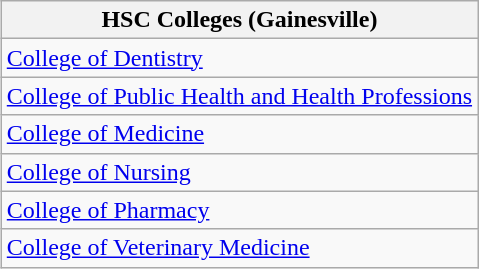<table class="wikitable" style="float:center; margin:9px; border:1px solid;">
<tr>
<th colspan="20" bgcolor="blue">HSC Colleges (Gainesville)</th>
</tr>
<tr>
<td><a href='#'>College of Dentistry</a></td>
</tr>
<tr>
<td><a href='#'>College of Public Health and Health Professions</a></td>
</tr>
<tr>
<td><a href='#'>College of Medicine</a></td>
</tr>
<tr>
<td><a href='#'>College of Nursing</a></td>
</tr>
<tr>
<td><a href='#'>College of Pharmacy</a></td>
</tr>
<tr>
<td><a href='#'>College of Veterinary Medicine</a></td>
</tr>
</table>
